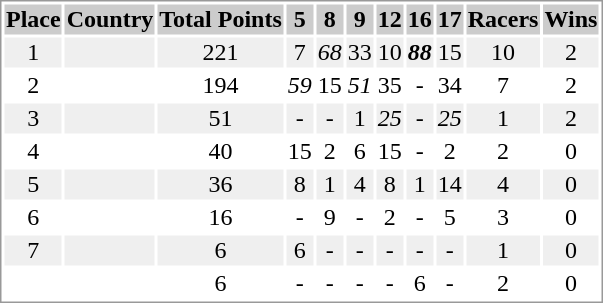<table border="0" style="border: 1px solid #999; background-color:#FFFFFF; text-align:center">
<tr align="center" bgcolor="#CCCCCC">
<th>Place</th>
<th>Country</th>
<th>Total Points</th>
<th>5</th>
<th>8</th>
<th>9</th>
<th>12</th>
<th>16</th>
<th>17</th>
<th>Racers</th>
<th>Wins</th>
</tr>
<tr bgcolor="#EFEFEF">
<td>1</td>
<td align="left"></td>
<td>221</td>
<td>7</td>
<td><em>68</em></td>
<td>33</td>
<td>10</td>
<td><strong><em>88</em></strong></td>
<td>15</td>
<td>10</td>
<td>2</td>
</tr>
<tr>
<td>2</td>
<td align="left"></td>
<td>194</td>
<td><em>59</em></td>
<td>15</td>
<td><em>51</em></td>
<td>35</td>
<td>-</td>
<td>34</td>
<td>7</td>
<td>2</td>
</tr>
<tr bgcolor="#EFEFEF">
<td>3</td>
<td align="left"></td>
<td>51</td>
<td>-</td>
<td>-</td>
<td>1</td>
<td><em>25</em></td>
<td>-</td>
<td><em>25</em></td>
<td>1</td>
<td>2</td>
</tr>
<tr>
<td>4</td>
<td align="left"></td>
<td>40</td>
<td>15</td>
<td>2</td>
<td>6</td>
<td>15</td>
<td>-</td>
<td>2</td>
<td>2</td>
<td>0</td>
</tr>
<tr bgcolor="#EFEFEF">
<td>5</td>
<td align="left"></td>
<td>36</td>
<td>8</td>
<td>1</td>
<td>4</td>
<td>8</td>
<td>1</td>
<td>14</td>
<td>4</td>
<td>0</td>
</tr>
<tr>
<td>6</td>
<td align="left"></td>
<td>16</td>
<td>-</td>
<td>9</td>
<td>-</td>
<td>2</td>
<td>-</td>
<td>5</td>
<td>3</td>
<td>0</td>
</tr>
<tr bgcolor="#EFEFEF">
<td>7</td>
<td align="left"></td>
<td>6</td>
<td>6</td>
<td>-</td>
<td>-</td>
<td>-</td>
<td>-</td>
<td>-</td>
<td>1</td>
<td>0</td>
</tr>
<tr>
<td></td>
<td align="left"></td>
<td>6</td>
<td>-</td>
<td>-</td>
<td>-</td>
<td>-</td>
<td>6</td>
<td>-</td>
<td>2</td>
<td>0</td>
</tr>
</table>
